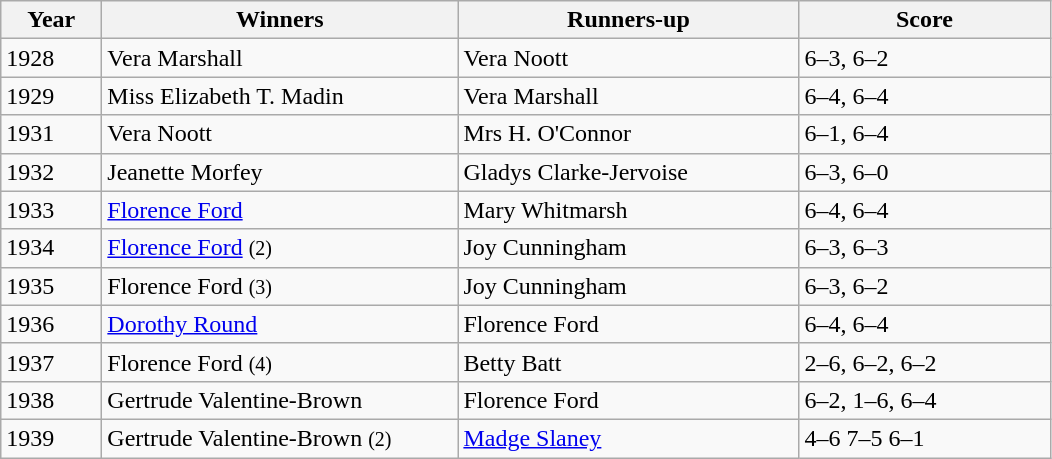<table class="wikitable">
<tr>
<th style="width:60px;">Year</th>
<th style="width:230px;">Winners</th>
<th style="width:220px;">Runners-up</th>
<th style="width:160px;">Score</th>
</tr>
<tr>
<td>1928</td>
<td> Vera Marshall</td>
<td> Vera Noott</td>
<td>6–3, 6–2</td>
</tr>
<tr>
<td>1929</td>
<td> Miss Elizabeth T. Madin</td>
<td> Vera Marshall</td>
<td>6–4, 6–4</td>
</tr>
<tr>
<td>1931</td>
<td> Vera Noott</td>
<td> Mrs H. O'Connor</td>
<td>6–1, 6–4</td>
</tr>
<tr>
<td>1932</td>
<td> Jeanette Morfey</td>
<td> Gladys Clarke-Jervoise</td>
<td>6–3, 6–0</td>
</tr>
<tr>
<td>1933</td>
<td> <a href='#'>Florence Ford</a></td>
<td> Mary Whitmarsh</td>
<td>6–4, 6–4</td>
</tr>
<tr>
<td>1934</td>
<td> <a href='#'>Florence Ford</a> <small>(2)</small></td>
<td> Joy Cunningham</td>
<td>6–3, 6–3</td>
</tr>
<tr>
<td>1935</td>
<td> Florence Ford <small>(3)</small></td>
<td> Joy Cunningham</td>
<td>6–3, 6–2</td>
</tr>
<tr>
<td>1936</td>
<td> <a href='#'>Dorothy Round</a></td>
<td> Florence Ford</td>
<td>6–4, 6–4</td>
</tr>
<tr>
<td>1937</td>
<td> Florence Ford <small>(4)</small></td>
<td> Betty Batt</td>
<td>2–6, 6–2, 6–2</td>
</tr>
<tr>
<td>1938</td>
<td> Gertrude Valentine-Brown</td>
<td> Florence Ford</td>
<td>6–2, 1–6, 6–4</td>
</tr>
<tr>
<td>1939</td>
<td> Gertrude Valentine-Brown <small>(2)</small></td>
<td> <a href='#'>Madge Slaney</a></td>
<td>4–6 7–5 6–1</td>
</tr>
</table>
